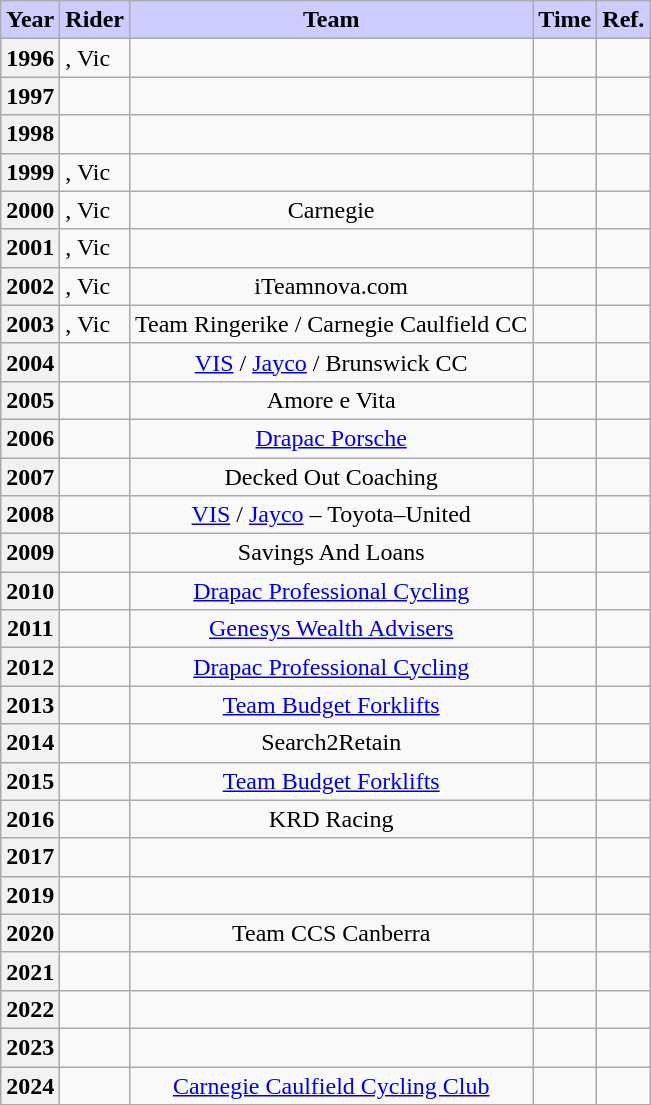<table class="wikitable sortable">
<tr>
<th style="background-color:#CCCCFF">Year</th>
<th style="background-color:#CCCCFF">Rider</th>
<th style="background-color:#CCCCFF">Team</th>
<th style="background-color:#CCCCFF">Time</th>
<th style="background-color:#CCCCFF" class=unsortable>Ref.</th>
</tr>
<tr>
<th scope=row>1996</th>
<td>, Vic</td>
<td align=center></td>
<td align=right></td>
<td align=center></td>
</tr>
<tr>
<th scope=row>1997</th>
<td></td>
<td align=center></td>
<td align=right></td>
<td align=center></td>
</tr>
<tr>
<th scope=row>1998</th>
<td></td>
<td align=center></td>
<td align=right></td>
<td align=center></td>
</tr>
<tr>
<th scope=row>1999</th>
<td>, Vic</td>
<td align=center></td>
<td align=right></td>
<td align=center></td>
</tr>
<tr>
<th scope=row>2000</th>
<td>, Vic</td>
<td align=center>Carnegie</td>
<td align=right></td>
<td align=center></td>
</tr>
<tr>
<th scope=row>2001</th>
<td>, Vic</td>
<td align=center></td>
<td align=right></td>
<td align=center></td>
</tr>
<tr>
<th scope=row>2002</th>
<td>, Vic</td>
<td align=center>iTeamnova.com</td>
<td align=right></td>
<td align=center></td>
</tr>
<tr>
<th scope=row>2003</th>
<td>, Vic</td>
<td align=center>Team Ringerike / Carnegie Caulfield CC</td>
<td align=right></td>
<td align=center></td>
</tr>
<tr>
<th scope=row>2004</th>
<td></td>
<td align=center><a href='#'>VIS</a> / <a href='#'>Jayco</a> / Brunswick CC</td>
<td align=right></td>
<td align=center></td>
</tr>
<tr>
<th scope=row>2005</th>
<td></td>
<td align=center>Amore e Vita</td>
<td align=right></td>
<td align=center></td>
</tr>
<tr>
<th scope=row>2006</th>
<td></td>
<td align=center><a href='#'>Drapac Porsche</a></td>
<td align=right></td>
<td align=center></td>
</tr>
<tr>
<th scope=row>2007</th>
<td></td>
<td align=center>Decked Out Coaching</td>
<td align=right></td>
<td align=center></td>
</tr>
<tr>
<th scope=row>2008</th>
<td></td>
<td align=center><a href='#'>VIS</a> / <a href='#'>Jayco</a> – Toyota–United</td>
<td align=right></td>
<td align=center></td>
</tr>
<tr>
<th scope=row>2009</th>
<td></td>
<td align=center>Savings And Loans</td>
<td align=right></td>
<td align=center></td>
</tr>
<tr>
<th scope=row>2010</th>
<td></td>
<td align=center><a href='#'>Drapac Professional Cycling</a></td>
<td align=right></td>
<td align=center></td>
</tr>
<tr>
<th scope=row>2011</th>
<td></td>
<td align=center><a href='#'>Genesys Wealth Advisers</a></td>
<td align=right></td>
<td align=center></td>
</tr>
<tr>
<th scope=row>2012</th>
<td></td>
<td align=center><a href='#'>Drapac Professional Cycling</a></td>
<td align=right></td>
<td align=center></td>
</tr>
<tr>
<th scope=row>2013</th>
<td></td>
<td align=center><a href='#'>Team Budget Forklifts</a></td>
<td align=right></td>
<td align=center></td>
</tr>
<tr>
<th scope=row>2014</th>
<td></td>
<td align=center>Search2Retain</td>
<td align=right></td>
<td align=center></td>
</tr>
<tr>
<th scope=row>2015</th>
<td></td>
<td align=center><a href='#'>Team Budget Forklifts</a></td>
<td align=right></td>
<td align=center></td>
</tr>
<tr>
<th scope=row>2016</th>
<td></td>
<td align=center>KRD Racing</td>
<td align=right></td>
<td align=center></td>
</tr>
<tr>
<th scope=row>2017</th>
<td></td>
<td align=center></td>
<td align=right></td>
<td align=center></td>
</tr>
<tr>
<th scope=row>2019</th>
<td></td>
<td align=center></td>
<td align=right></td>
<td align=center></td>
</tr>
<tr>
<th scope=row>2020</th>
<td></td>
<td align=center>Team CCS Canberra</td>
<td align=right></td>
<td align=center></td>
</tr>
<tr>
<th scope=row>2021</th>
<td></td>
<td align=center></td>
<td align=right></td>
<td align=center></td>
</tr>
<tr>
<th scope=row>2022</th>
<td></td>
<td align=center></td>
<td align=right></td>
<td align=center></td>
</tr>
<tr>
<th scope=row>2023</th>
<td></td>
<td align=center></td>
<td align=right></td>
<td align=center></td>
</tr>
<tr>
<th scope=row>2024</th>
<td></td>
<td align=center><a href='#'>Carnegie Caulfield Cycling Club</a></td>
<td align=right></td>
<td align=center></td>
</tr>
<tr>
</tr>
</table>
